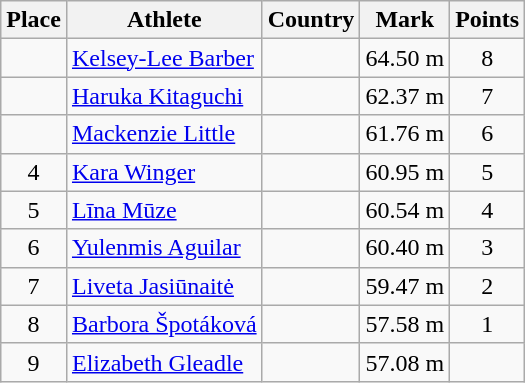<table class="wikitable">
<tr>
<th>Place</th>
<th>Athlete</th>
<th>Country</th>
<th>Mark</th>
<th>Points</th>
</tr>
<tr>
<td align=center></td>
<td><a href='#'>Kelsey-Lee Barber</a></td>
<td></td>
<td>64.50 m</td>
<td align=center>8</td>
</tr>
<tr>
<td align=center></td>
<td><a href='#'>Haruka Kitaguchi</a></td>
<td></td>
<td>62.37 m</td>
<td align=center>7</td>
</tr>
<tr>
<td align=center></td>
<td><a href='#'>Mackenzie Little</a></td>
<td></td>
<td>61.76 m</td>
<td align=center>6</td>
</tr>
<tr>
<td align=center>4</td>
<td><a href='#'>Kara Winger</a></td>
<td></td>
<td>60.95 m</td>
<td align=center>5</td>
</tr>
<tr>
<td align=center>5</td>
<td><a href='#'>Līna Mūze</a></td>
<td></td>
<td>60.54 m</td>
<td align=center>4</td>
</tr>
<tr>
<td align=center>6</td>
<td><a href='#'>Yulenmis Aguilar</a></td>
<td></td>
<td>60.40 m</td>
<td align=center>3</td>
</tr>
<tr>
<td align=center>7</td>
<td><a href='#'>Liveta Jasiūnaitė</a></td>
<td></td>
<td>59.47 m</td>
<td align=center>2</td>
</tr>
<tr>
<td align=center>8</td>
<td><a href='#'>Barbora Špotáková</a></td>
<td></td>
<td>57.58 m</td>
<td align=center>1</td>
</tr>
<tr>
<td align=center>9</td>
<td><a href='#'>Elizabeth Gleadle</a></td>
<td></td>
<td>57.08 m</td>
<td align=center></td>
</tr>
</table>
